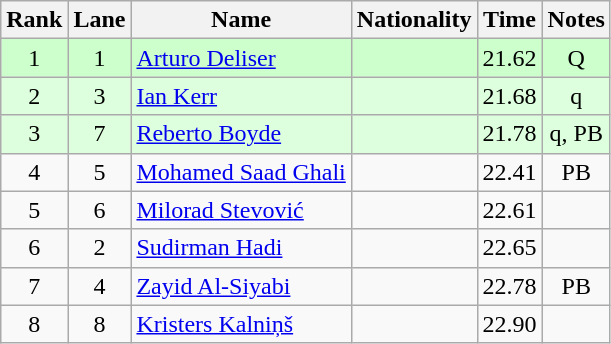<table class="wikitable sortable" style="text-align:center">
<tr>
<th>Rank</th>
<th>Lane</th>
<th>Name</th>
<th>Nationality</th>
<th>Time</th>
<th>Notes</th>
</tr>
<tr bgcolor=ccffcc>
<td>1</td>
<td>1</td>
<td align=left><a href='#'>Arturo Deliser</a></td>
<td align=left></td>
<td>21.62</td>
<td>Q</td>
</tr>
<tr bgcolor=ddffdd>
<td>2</td>
<td>3</td>
<td align=left><a href='#'>Ian Kerr</a></td>
<td align=left></td>
<td>21.68</td>
<td>q</td>
</tr>
<tr bgcolor=ddffdd>
<td>3</td>
<td>7</td>
<td align=left><a href='#'>Reberto Boyde</a></td>
<td align=left></td>
<td>21.78</td>
<td>q, PB</td>
</tr>
<tr>
<td>4</td>
<td>5</td>
<td align=left><a href='#'>Mohamed Saad Ghali</a></td>
<td align=left></td>
<td>22.41</td>
<td>PB</td>
</tr>
<tr>
<td>5</td>
<td>6</td>
<td align=left><a href='#'>Milorad Stevović</a></td>
<td align=left></td>
<td>22.61</td>
<td></td>
</tr>
<tr>
<td>6</td>
<td>2</td>
<td align=left><a href='#'>Sudirman Hadi</a></td>
<td align=left></td>
<td>22.65</td>
<td></td>
</tr>
<tr>
<td>7</td>
<td>4</td>
<td align=left><a href='#'>Zayid Al-Siyabi</a></td>
<td align=left></td>
<td>22.78</td>
<td>PB</td>
</tr>
<tr>
<td>8</td>
<td>8</td>
<td align=left><a href='#'>Kristers Kalniņš</a></td>
<td align=left></td>
<td>22.90</td>
<td></td>
</tr>
</table>
